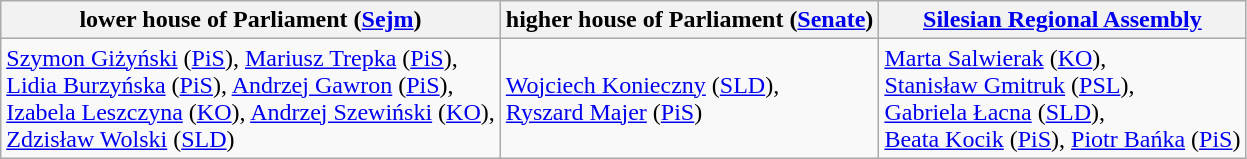<table class="wikitable">
<tr>
<th>lower house of Parliament (<a href='#'>Sejm</a>)</th>
<th>higher house of Parliament (<a href='#'>Senate</a>)</th>
<th><a href='#'>Silesian Regional Assembly</a></th>
</tr>
<tr>
<td><a href='#'>Szymon Giżyński</a> (<a href='#'>PiS</a>), <a href='#'>Mariusz Trepka</a> (<a href='#'>PiS</a>),<br><a href='#'>Lidia Burzyńska</a> (<a href='#'>PiS</a>), <a href='#'>Andrzej Gawron</a> (<a href='#'>PiS</a>),<br><a href='#'>Izabela Leszczyna</a> (<a href='#'>KO</a>), <a href='#'>Andrzej Szewiński</a> (<a href='#'>KO</a>),<br><a href='#'>Zdzisław Wolski</a> (<a href='#'>SLD</a>)</td>
<td><a href='#'>Wojciech Konieczny</a> (<a href='#'>SLD</a>),<br><a href='#'>Ryszard Majer</a> (<a href='#'>PiS</a>)</td>
<td><a href='#'>Marta Salwierak</a> (<a href='#'>KO</a>),<br><a href='#'>Stanisław Gmitruk</a> (<a href='#'>PSL</a>),<br><a href='#'>Gabriela Łacna</a> (<a href='#'>SLD</a>),<br><a href='#'>Beata Kocik</a> (<a href='#'>PiS</a>), <a href='#'>Piotr Bańka</a> (<a href='#'>PiS</a>)</td>
</tr>
</table>
